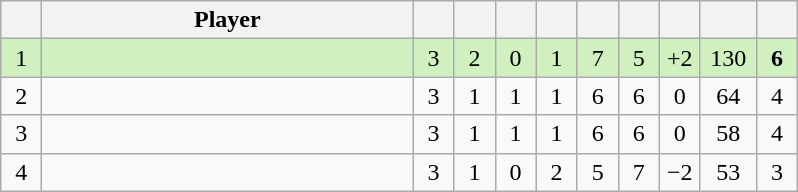<table class="wikitable" style="text-align:center; margin: 1em auto 1em auto, align:left">
<tr>
<th width=20></th>
<th width=240>Player</th>
<th width=20></th>
<th width=20></th>
<th width=20></th>
<th width=20></th>
<th width=20></th>
<th width=20></th>
<th width=20></th>
<th width=30></th>
<th width=20></th>
</tr>
<tr style="background:#D0F0C0;">
<td>1</td>
<td align=left></td>
<td>3</td>
<td>2</td>
<td>0</td>
<td>1</td>
<td>7</td>
<td>5</td>
<td>+2</td>
<td>130</td>
<td><strong>6</strong></td>
</tr>
<tr style=>
<td>2</td>
<td align=left></td>
<td>3</td>
<td>1</td>
<td>1</td>
<td>1</td>
<td>6</td>
<td>6</td>
<td>0</td>
<td>64</td>
<td>4</td>
</tr>
<tr style=>
<td>3</td>
<td align=left></td>
<td>3</td>
<td>1</td>
<td>1</td>
<td>1</td>
<td>6</td>
<td>6</td>
<td>0</td>
<td>58</td>
<td>4</td>
</tr>
<tr style=>
<td>4</td>
<td align=left></td>
<td>3</td>
<td>1</td>
<td>0</td>
<td>2</td>
<td>5</td>
<td>7</td>
<td>−2</td>
<td>53</td>
<td>3</td>
</tr>
</table>
